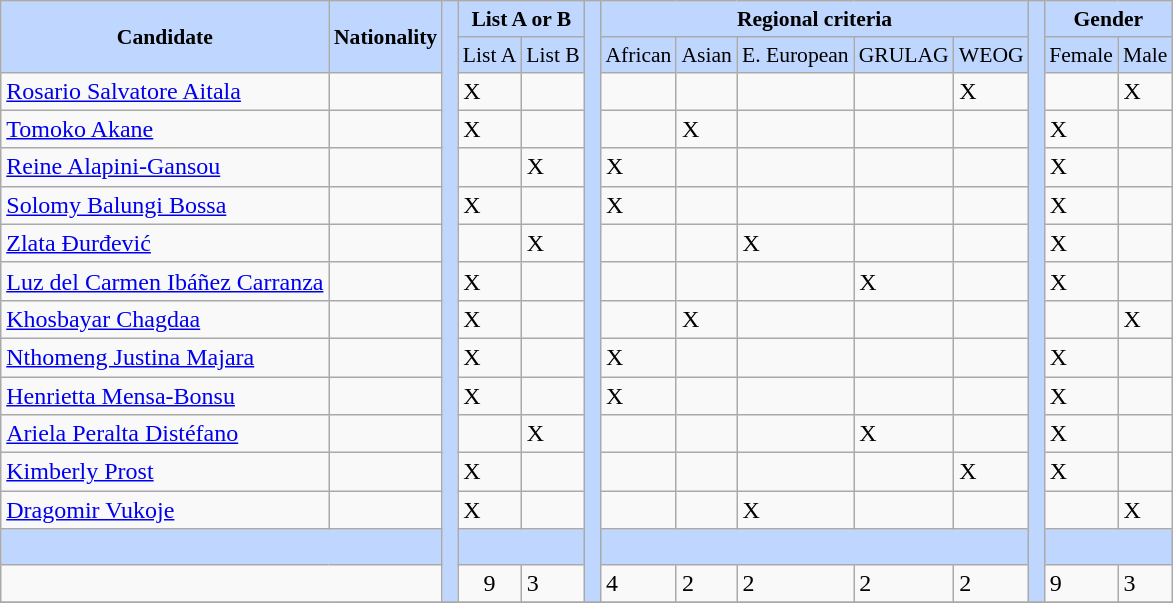<table class="wikitable col3center col4center col5center col6center col7center col8center col9center col10center col11center">
<tr bgcolor=#BFD7FF align="center" style="font-size:90%;">
<td rowspan=2><strong>Candidate</strong></td>
<td rowspan=2><strong>Nationality</strong></td>
<td rowspan=16> </td>
<td colspan=2><strong>List A or B</strong></td>
<td rowspan=16> </td>
<td colspan=5><strong>Regional criteria</strong></td>
<td rowspan=16> </td>
<td colspan=2><strong>Gender</strong></td>
</tr>
<tr bgcolor=#BFD7FF align="center" style="font-size:90%;">
<td>List A</td>
<td>List B</td>
<td>African</td>
<td>Asian</td>
<td>E. European</td>
<td>GRULAG</td>
<td>WEOG</td>
<td>Female</td>
<td>Male</td>
</tr>
<tr>
<td><a href='#'>Rosario Salvatore Aitala</a></td>
<td></td>
<td>X</td>
<td></td>
<td></td>
<td></td>
<td></td>
<td></td>
<td>X</td>
<td></td>
<td>X</td>
</tr>
<tr>
<td><a href='#'>Tomoko Akane</a></td>
<td></td>
<td>X</td>
<td></td>
<td></td>
<td>X</td>
<td></td>
<td></td>
<td></td>
<td>X</td>
<td></td>
</tr>
<tr>
<td><a href='#'>Reine Alapini-Gansou</a></td>
<td></td>
<td></td>
<td>X</td>
<td>X</td>
<td></td>
<td></td>
<td></td>
<td></td>
<td>X</td>
<td></td>
</tr>
<tr>
<td><a href='#'>Solomy Balungi Bossa</a></td>
<td></td>
<td>X</td>
<td></td>
<td>X</td>
<td></td>
<td></td>
<td></td>
<td></td>
<td>X</td>
<td></td>
</tr>
<tr>
<td><a href='#'>Zlata Đurđević</a></td>
<td></td>
<td></td>
<td>X</td>
<td></td>
<td></td>
<td>X</td>
<td></td>
<td></td>
<td>X</td>
<td></td>
</tr>
<tr>
<td><a href='#'>Luz del Carmen Ibáñez Carranza</a></td>
<td></td>
<td>X</td>
<td></td>
<td></td>
<td></td>
<td></td>
<td>X</td>
<td></td>
<td>X</td>
<td></td>
</tr>
<tr>
<td><a href='#'>Khosbayar Chagdaa</a></td>
<td></td>
<td>X</td>
<td></td>
<td></td>
<td>X</td>
<td></td>
<td></td>
<td></td>
<td></td>
<td>X</td>
</tr>
<tr>
<td><a href='#'>Nthomeng Justina Majara</a></td>
<td></td>
<td>X</td>
<td></td>
<td>X</td>
<td></td>
<td></td>
<td></td>
<td></td>
<td>X</td>
<td></td>
</tr>
<tr>
<td><a href='#'>Henrietta Mensa-Bonsu</a></td>
<td></td>
<td>X</td>
<td></td>
<td>X</td>
<td></td>
<td></td>
<td></td>
<td></td>
<td>X</td>
<td></td>
</tr>
<tr>
<td><a href='#'>Ariela Peralta Distéfano</a></td>
<td></td>
<td></td>
<td>X</td>
<td></td>
<td></td>
<td></td>
<td>X</td>
<td></td>
<td>X</td>
<td></td>
</tr>
<tr>
<td><a href='#'>Kimberly Prost</a></td>
<td></td>
<td>X</td>
<td></td>
<td></td>
<td></td>
<td></td>
<td></td>
<td>X</td>
<td>X</td>
<td></td>
</tr>
<tr>
<td><a href='#'>Dragomir Vukoje</a></td>
<td></td>
<td>X</td>
<td></td>
<td></td>
<td></td>
<td>X</td>
<td></td>
<td></td>
<td></td>
<td>X</td>
</tr>
<tr bgcolor=#BFD7FF align="center" style="font-size:90%;">
<td colspan=2> </td>
<td colspan=2> </td>
<td colspan=5> </td>
<td colspan=2> </td>
</tr>
<tr>
<td colspan=2></td>
<td align="center">9</td>
<td>3</td>
<td>4</td>
<td>2</td>
<td>2</td>
<td>2</td>
<td>2</td>
<td>9</td>
<td>3</td>
</tr>
<tr>
</tr>
</table>
